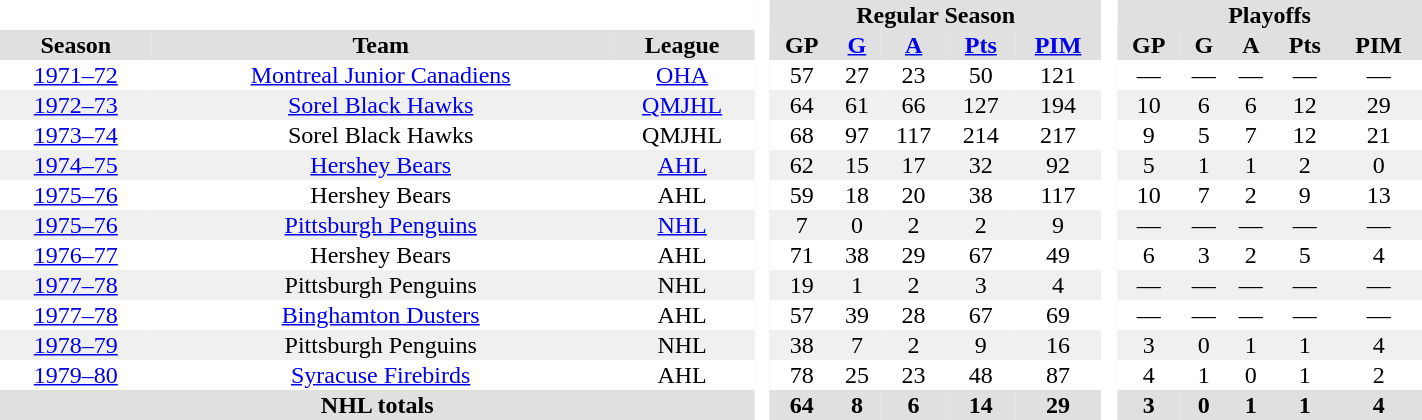<table border="0" cellpadding="1" cellspacing="0" style="text-align:center; width:75%">
<tr bgcolor="#e0e0e0">
<th colspan="3"  bgcolor="#ffffff"> </th>
<th rowspan="99" bgcolor="#ffffff"> </th>
<th colspan="5">Regular Season</th>
<th rowspan="99" bgcolor="#ffffff"> </th>
<th colspan="5">Playoffs</th>
</tr>
<tr bgcolor="#e0e0e0">
<th>Season</th>
<th>Team</th>
<th>League</th>
<th>GP</th>
<th><a href='#'>G</a></th>
<th><a href='#'>A</a></th>
<th><a href='#'>Pts</a></th>
<th><a href='#'>PIM</a></th>
<th>GP</th>
<th>G</th>
<th>A</th>
<th>Pts</th>
<th>PIM</th>
</tr>
<tr>
<td><a href='#'>1971–72</a></td>
<td><a href='#'>Montreal Junior Canadiens</a></td>
<td><a href='#'>OHA</a></td>
<td>57</td>
<td>27</td>
<td>23</td>
<td>50</td>
<td>121</td>
<td>—</td>
<td>—</td>
<td>—</td>
<td>—</td>
<td>—</td>
</tr>
<tr bgcolor="#f0f0f0">
<td><a href='#'>1972–73</a></td>
<td><a href='#'>Sorel Black Hawks</a></td>
<td><a href='#'>QMJHL</a></td>
<td>64</td>
<td>61</td>
<td>66</td>
<td>127</td>
<td>194</td>
<td>10</td>
<td>6</td>
<td>6</td>
<td>12</td>
<td>29</td>
</tr>
<tr>
<td><a href='#'>1973–74</a></td>
<td>Sorel Black Hawks</td>
<td>QMJHL</td>
<td>68</td>
<td>97</td>
<td>117</td>
<td>214</td>
<td>217</td>
<td>9</td>
<td>5</td>
<td>7</td>
<td>12</td>
<td>21</td>
</tr>
<tr bgcolor="#f0f0f0">
<td><a href='#'>1974–75</a></td>
<td><a href='#'>Hershey Bears</a></td>
<td><a href='#'>AHL</a></td>
<td>62</td>
<td>15</td>
<td>17</td>
<td>32</td>
<td>92</td>
<td>5</td>
<td>1</td>
<td>1</td>
<td>2</td>
<td>0</td>
</tr>
<tr>
<td><a href='#'>1975–76</a></td>
<td>Hershey Bears</td>
<td>AHL</td>
<td>59</td>
<td>18</td>
<td>20</td>
<td>38</td>
<td>117</td>
<td>10</td>
<td>7</td>
<td>2</td>
<td>9</td>
<td>13</td>
</tr>
<tr bgcolor="#f0f0f0">
<td><a href='#'>1975–76</a></td>
<td><a href='#'>Pittsburgh Penguins</a></td>
<td><a href='#'>NHL</a></td>
<td>7</td>
<td>0</td>
<td>2</td>
<td>2</td>
<td>9</td>
<td>—</td>
<td>—</td>
<td>—</td>
<td>—</td>
<td>—</td>
</tr>
<tr>
<td><a href='#'>1976–77</a></td>
<td>Hershey Bears</td>
<td>AHL</td>
<td>71</td>
<td>38</td>
<td>29</td>
<td>67</td>
<td>49</td>
<td>6</td>
<td>3</td>
<td>2</td>
<td>5</td>
<td>4</td>
</tr>
<tr bgcolor="#f0f0f0">
<td><a href='#'>1977–78</a></td>
<td>Pittsburgh Penguins</td>
<td>NHL</td>
<td>19</td>
<td>1</td>
<td>2</td>
<td>3</td>
<td>4</td>
<td>—</td>
<td>—</td>
<td>—</td>
<td>—</td>
<td>—</td>
</tr>
<tr>
<td><a href='#'>1977–78</a></td>
<td><a href='#'>Binghamton Dusters</a></td>
<td>AHL</td>
<td>57</td>
<td>39</td>
<td>28</td>
<td>67</td>
<td>69</td>
<td>—</td>
<td>—</td>
<td>—</td>
<td>—</td>
<td>—</td>
</tr>
<tr bgcolor="#f0f0f0">
<td><a href='#'>1978–79</a></td>
<td>Pittsburgh Penguins</td>
<td>NHL</td>
<td>38</td>
<td>7</td>
<td>2</td>
<td>9</td>
<td>16</td>
<td>3</td>
<td>0</td>
<td>1</td>
<td>1</td>
<td>4</td>
</tr>
<tr>
<td><a href='#'>1979–80</a></td>
<td><a href='#'>Syracuse Firebirds</a></td>
<td>AHL</td>
<td>78</td>
<td>25</td>
<td>23</td>
<td>48</td>
<td>87</td>
<td>4</td>
<td>1</td>
<td>0</td>
<td>1</td>
<td>2</td>
</tr>
<tr bgcolor="#e0e0e0">
<th colspan="3">NHL totals</th>
<th>64</th>
<th>8</th>
<th>6</th>
<th>14</th>
<th>29</th>
<th>3</th>
<th>0</th>
<th>1</th>
<th>1</th>
<th>4</th>
</tr>
</table>
